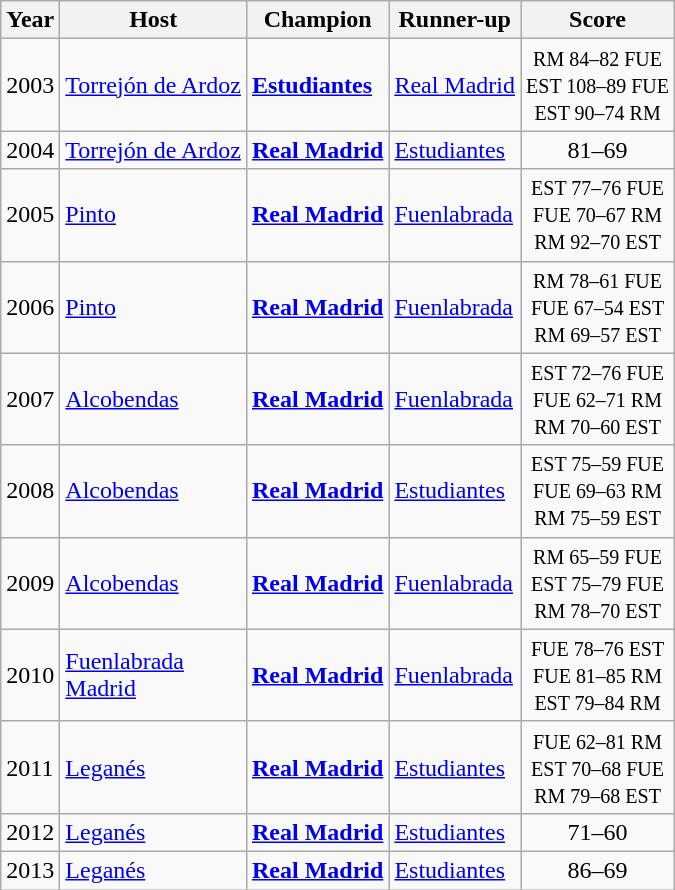<table class="wikitable">
<tr>
<th>Year</th>
<th>Host</th>
<th>Champion</th>
<th>Runner-up</th>
<th>Score</th>
</tr>
<tr>
<td>2003</td>
<td><a href='#'>Torrejón de Ardoz</a></td>
<td><strong><a href='#'>Estudiantes</a></strong></td>
<td><a href='#'>Real Madrid</a></td>
<td style="text-align:center;"><small> RM 84–82 FUE <br> EST 108–89 FUE <br> EST 90–74 RM </small></td>
</tr>
<tr>
<td>2004</td>
<td><a href='#'>Torrejón de Ardoz</a></td>
<td><strong><a href='#'>Real Madrid</a></strong></td>
<td><a href='#'>Estudiantes</a></td>
<td align="center">81–69</td>
</tr>
<tr>
<td>2005</td>
<td><a href='#'>Pinto</a></td>
<td><strong><a href='#'>Real Madrid</a></strong></td>
<td><a href='#'>Fuenlabrada</a></td>
<td style="text-align:center;"><small> EST 77–76 FUE <br> FUE 70–67 RM <br> RM 92–70 EST </small></td>
</tr>
<tr>
<td>2006</td>
<td><a href='#'>Pinto</a></td>
<td><strong><a href='#'>Real Madrid</a></strong></td>
<td><a href='#'>Fuenlabrada</a></td>
<td style="text-align:center;"><small> RM 78–61 FUE <br> FUE 67–54 EST <br> RM 69–57 EST </small></td>
</tr>
<tr>
<td>2007</td>
<td><a href='#'>Alcobendas</a></td>
<td><strong><a href='#'>Real Madrid</a></strong></td>
<td><a href='#'>Fuenlabrada</a></td>
<td style="text-align:center;"><small> EST 72–76 FUE <br> FUE 62–71 RM <br> RM 70–60 EST </small></td>
</tr>
<tr>
<td>2008</td>
<td><a href='#'>Alcobendas</a></td>
<td><strong><a href='#'>Real Madrid</a></strong></td>
<td><a href='#'>Estudiantes</a></td>
<td style="text-align:center;"><small> EST 75–59 FUE <br> FUE 69–63 RM <br> RM 75–59 EST </small></td>
</tr>
<tr>
<td>2009</td>
<td><a href='#'>Alcobendas</a></td>
<td><strong><a href='#'>Real Madrid</a></strong></td>
<td><a href='#'>Fuenlabrada</a></td>
<td style="text-align:center;"><small> RM 65–59 FUE <br> EST 75–79 FUE <br> RM 78–70 EST </small></td>
</tr>
<tr>
<td>2010</td>
<td><a href='#'>Fuenlabrada</a><br><a href='#'>Madrid</a></td>
<td><strong><a href='#'>Real Madrid</a></strong></td>
<td><a href='#'>Fuenlabrada</a></td>
<td style="text-align:center;"><small> FUE 78–76 EST <br> FUE 81–85 RM <br> EST 79–84 RM </small></td>
</tr>
<tr>
<td>2011</td>
<td><a href='#'>Leganés</a></td>
<td><strong><a href='#'>Real Madrid</a></strong></td>
<td><a href='#'>Estudiantes</a></td>
<td style="text-align:center;"><small> FUE 62–81 RM <br> EST 70–68 FUE <br> RM 79–68 EST </small></td>
</tr>
<tr>
<td>2012</td>
<td><a href='#'>Leganés</a></td>
<td><strong><a href='#'>Real Madrid</a></strong></td>
<td><a href='#'>Estudiantes</a></td>
<td align="center">71–60</td>
</tr>
<tr>
<td>2013</td>
<td><a href='#'>Leganés</a></td>
<td><strong><a href='#'>Real Madrid</a></strong></td>
<td><a href='#'>Estudiantes</a></td>
<td align="center">86–69</td>
</tr>
</table>
